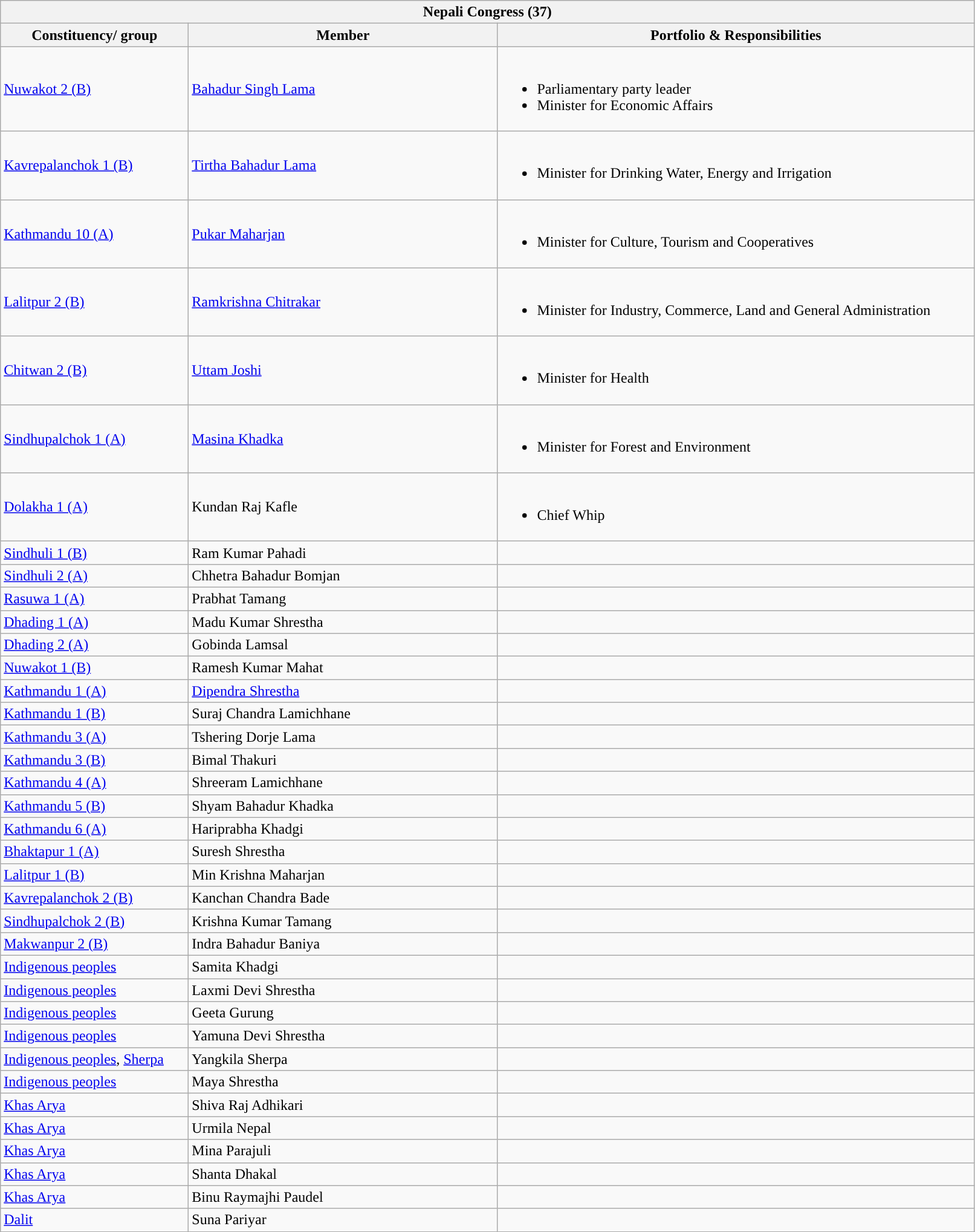<table class="wikitable sortable mw-collapsible mw-collapsed">
<tr>
<th colspan="3" style="width: 800pt; background:">Nepali Congress (37)</th>
</tr>
<tr>
<th style="width:150pt;">Constituency/ group</th>
<th style="width:250pt;">Member</th>
<th>Portfolio & Responsibilities</th>
</tr>
<tr>
<td><a href='#'>Nuwakot 2 (B)</a></td>
<td><a href='#'>Bahadur Singh Lama</a></td>
<td><br><ul><li>Parliamentary party leader</li><li>Minister for Economic Affairs</li></ul></td>
</tr>
<tr>
<td><a href='#'>Kavrepalanchok 1 (B)</a></td>
<td><a href='#'>Tirtha Bahadur Lama</a></td>
<td><br><ul><li>Minister for Drinking Water, Energy and Irrigation</li></ul></td>
</tr>
<tr>
<td><a href='#'>Kathmandu 10 (A)</a></td>
<td><a href='#'>Pukar Maharjan</a></td>
<td><br><ul><li>Minister for Culture, Tourism and Cooperatives</li></ul></td>
</tr>
<tr>
<td><a href='#'>Lalitpur 2 (B)</a></td>
<td><a href='#'>Ramkrishna Chitrakar</a></td>
<td><br><ul><li>Minister for Industry, Commerce, Land and General Administration</li></ul></td>
</tr>
<tr>
<td><a href='#'>Chitwan 2 (B)</a></td>
<td><a href='#'>Uttam Joshi</a></td>
<td><br><ul><li>Minister for Health</li></ul></td>
</tr>
<tr>
<td><a href='#'>Sindhupalchok 1 (A)</a></td>
<td><a href='#'>Masina Khadka</a></td>
<td><br><ul><li>Minister for Forest and Environment</li></ul></td>
</tr>
<tr>
<td><a href='#'>Dolakha 1 (A)</a></td>
<td>Kundan Raj Kafle</td>
<td><br><ul><li>Chief Whip</li></ul></td>
</tr>
<tr>
<td><a href='#'>Sindhuli 1 (B)</a></td>
<td>Ram Kumar Pahadi</td>
<td></td>
</tr>
<tr>
<td><a href='#'>Sindhuli 2 (A)</a></td>
<td>Chhetra Bahadur Bomjan</td>
<td></td>
</tr>
<tr>
<td><a href='#'>Rasuwa 1 (A)</a></td>
<td>Prabhat Tamang</td>
<td></td>
</tr>
<tr>
<td><a href='#'>Dhading 1 (A)</a></td>
<td>Madu Kumar Shrestha</td>
<td></td>
</tr>
<tr>
<td><a href='#'>Dhading 2 (A)</a></td>
<td>Gobinda Lamsal</td>
<td></td>
</tr>
<tr>
<td><a href='#'>Nuwakot 1 (B)</a></td>
<td>Ramesh Kumar Mahat</td>
<td></td>
</tr>
<tr>
<td><a href='#'>Kathmandu 1 (A)</a></td>
<td><a href='#'>Dipendra Shrestha</a></td>
<td></td>
</tr>
<tr>
<td><a href='#'>Kathmandu 1 (B)</a></td>
<td>Suraj Chandra Lamichhane</td>
<td></td>
</tr>
<tr>
<td><a href='#'>Kathmandu 3 (A)</a></td>
<td>Tshering Dorje Lama</td>
<td></td>
</tr>
<tr>
<td><a href='#'>Kathmandu 3 (B)</a></td>
<td>Bimal Thakuri</td>
<td></td>
</tr>
<tr>
<td><a href='#'>Kathmandu 4 (A)</a></td>
<td>Shreeram Lamichhane</td>
<td></td>
</tr>
<tr>
<td><a href='#'>Kathmandu 5 (B)</a></td>
<td>Shyam Bahadur Khadka</td>
<td></td>
</tr>
<tr>
<td><a href='#'>Kathmandu 6 (A)</a></td>
<td>Hariprabha Khadgi</td>
<td></td>
</tr>
<tr>
<td><a href='#'>Bhaktapur 1 (A)</a></td>
<td>Suresh Shrestha</td>
<td></td>
</tr>
<tr>
<td><a href='#'>Lalitpur 1 (B)</a></td>
<td>Min Krishna Maharjan</td>
<td></td>
</tr>
<tr>
<td><a href='#'>Kavrepalanchok 2 (B)</a></td>
<td>Kanchan Chandra Bade</td>
<td></td>
</tr>
<tr>
<td><a href='#'>Sindhupalchok 2 (B)</a></td>
<td>Krishna Kumar Tamang</td>
<td></td>
</tr>
<tr>
<td><a href='#'>Makwanpur 2 (B)</a></td>
<td>Indra Bahadur Baniya</td>
<td></td>
</tr>
<tr>
<td><a href='#'>Indigenous peoples</a></td>
<td>Samita Khadgi</td>
<td></td>
</tr>
<tr>
<td><a href='#'>Indigenous peoples</a></td>
<td>Laxmi Devi Shrestha</td>
<td></td>
</tr>
<tr>
<td><a href='#'>Indigenous peoples</a></td>
<td>Geeta Gurung</td>
<td></td>
</tr>
<tr>
<td><a href='#'>Indigenous peoples</a></td>
<td>Yamuna Devi Shrestha</td>
<td></td>
</tr>
<tr>
<td><a href='#'>Indigenous peoples</a>, <a href='#'>Sherpa</a></td>
<td>Yangkila Sherpa</td>
<td></td>
</tr>
<tr>
<td><a href='#'>Indigenous peoples</a></td>
<td>Maya Shrestha</td>
<td></td>
</tr>
<tr>
<td><a href='#'>Khas Arya</a></td>
<td>Shiva Raj Adhikari</td>
<td></td>
</tr>
<tr>
<td><a href='#'>Khas Arya</a></td>
<td>Urmila Nepal</td>
<td></td>
</tr>
<tr>
<td><a href='#'>Khas Arya</a></td>
<td>Mina Parajuli</td>
<td></td>
</tr>
<tr>
<td><a href='#'>Khas Arya</a></td>
<td>Shanta Dhakal</td>
<td></td>
</tr>
<tr>
<td><a href='#'>Khas Arya</a></td>
<td>Binu Raymajhi Paudel</td>
<td></td>
</tr>
<tr>
<td><a href='#'>Dalit</a></td>
<td>Suna Pariyar</td>
<td></td>
</tr>
</table>
